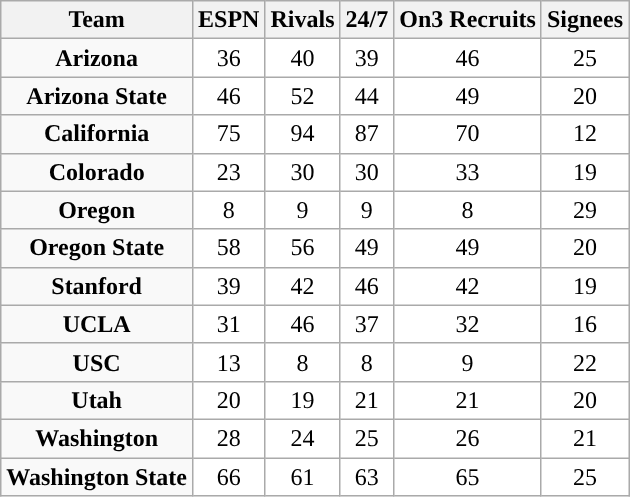<table class="wikitable">
<tr>
<th>Team</th>
<th>ESPN</th>
<th>Rivals</th>
<th>24/7</th>
<th>On3 Recruits </th>
<th>Signees</th>
</tr>
<tr style="text-align:center;">
<td><strong>Arizona</strong></td>
<td style="text-align:center; background:white">36</td>
<td style="text-align:center; background:white">40</td>
<td style="text-align:center; background:white">39</td>
<td style="text-align:center; background:white">46</td>
<td style="text-align:center; background:white">25</td>
</tr>
<tr style="text-align:center;">
<td><strong>Arizona State</strong></td>
<td style="text-align:center; background:white">46</td>
<td style="text-align:center; background:white">52</td>
<td style="text-align:center; background:white">44</td>
<td style="text-align:center; background:white">49</td>
<td style="text-align:center; background:white">20</td>
</tr>
<tr style="text-align:center;">
<td><strong>California</strong></td>
<td style="text-align:center; background:white">75</td>
<td style="text-align:center; background:white">94</td>
<td style="text-align:center; background:white">87</td>
<td style="text-align:center; background:white">70</td>
<td style="text-align:center; background:white">12</td>
</tr>
<tr style="text-align:center;">
<td><strong>Colorado</strong></td>
<td style="text-align:center; background:white">23</td>
<td style="text-align:center; background:white">30</td>
<td style="text-align:center; background:white">30</td>
<td style="text-align:center; background:white">33</td>
<td style="text-align:center; background:white">19</td>
</tr>
<tr style="text-align:center;">
<td><strong>Oregon</strong></td>
<td style="text-align:center; background:white">8</td>
<td style="text-align:center; background:white">9</td>
<td style="text-align:center; background:white">9</td>
<td style="text-align:center; background:white">8</td>
<td style="text-align:center; background:white">29</td>
</tr>
<tr style="text-align:center;">
<td><strong>Oregon State</strong></td>
<td style="text-align:center; background:white">58</td>
<td style="text-align:center; background:white">56</td>
<td style="text-align:center; background:white">49</td>
<td style="text-align:center; background:white">49</td>
<td style="text-align:center; background:white">20</td>
</tr>
<tr style="text-align:center;">
<td><strong>Stanford</strong></td>
<td style="text-align:center; background:white">39</td>
<td style="text-align:center; background:white">42</td>
<td style="text-align:center; background:white">46</td>
<td style="text-align:center; background:white">42</td>
<td style="text-align:center; background:white">19</td>
</tr>
<tr style="text-align:center;">
<td><strong>UCLA</strong></td>
<td style="text-align:center; background:white">31</td>
<td style="text-align:center; background:white">46</td>
<td style="text-align:center; background:white">37</td>
<td style="text-align:center; background:white">32</td>
<td style="text-align:center; background:white">16</td>
</tr>
<tr style="text-align:center;">
<td><strong>USC</strong></td>
<td style="text-align:center; background:white">13</td>
<td style="text-align:center; background:white">8</td>
<td style="text-align:center; background:white">8</td>
<td style="text-align:center; background:white">9</td>
<td style="text-align:center; background:white">22</td>
</tr>
<tr style="text-align:center;">
<td><strong>Utah</strong></td>
<td style="text-align:center; background:white">20</td>
<td style="text-align:center; background:white">19</td>
<td style="text-align:center; background:white">21</td>
<td style="text-align:center; background:white">21</td>
<td style="text-align:center; background:white">20</td>
</tr>
<tr style="text-align:center;">
<td><strong>Washington</strong></td>
<td style="text-align:center; background:white">28</td>
<td style="text-align:center; background:white">24</td>
<td style="text-align:center; background:white">25</td>
<td style="text-align:center; background:white">26</td>
<td style="text-align:center; background:white">21</td>
</tr>
<tr style="text-align:center;">
<td><strong>Washington State</strong></td>
<td style="text-align:center; background:white">66</td>
<td style="text-align:center; background:white">61</td>
<td style="text-align:center; background:white">63</td>
<td style="text-align:center; background:white">65</td>
<td style="text-align:center; background:white">25</td>
</tr>
</table>
